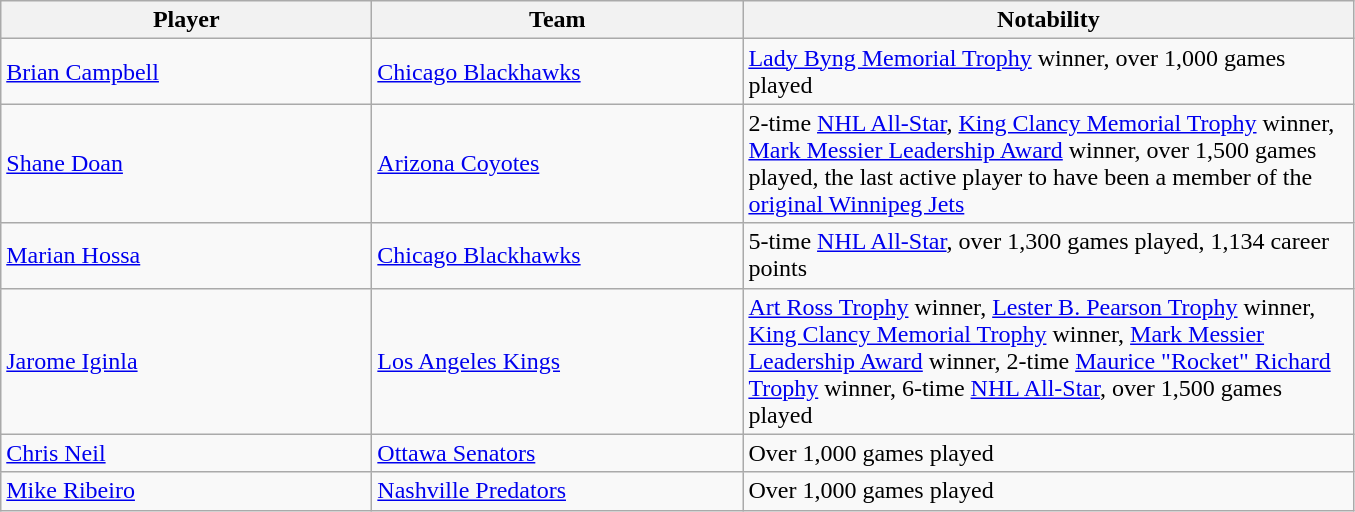<table class="wikitable">
<tr>
<th style="width:15em">Player</th>
<th style="width:15em">Team</th>
<th style="width:25em">Notability</th>
</tr>
<tr>
<td><a href='#'>Brian Campbell</a></td>
<td><a href='#'>Chicago Blackhawks</a></td>
<td><a href='#'>Lady Byng Memorial Trophy</a> winner, over 1,000 games played</td>
</tr>
<tr>
<td><a href='#'>Shane Doan</a></td>
<td><a href='#'>Arizona Coyotes</a></td>
<td>2-time <a href='#'>NHL All-Star</a>, <a href='#'>King Clancy Memorial Trophy</a> winner, <a href='#'>Mark Messier Leadership Award</a> winner, over 1,500 games played, the last active player to have been a member of the <a href='#'>original Winnipeg Jets</a></td>
</tr>
<tr>
<td><a href='#'>Marian Hossa</a></td>
<td><a href='#'>Chicago Blackhawks</a></td>
<td>5-time <a href='#'>NHL All-Star</a>, over 1,300 games played, 1,134 career points</td>
</tr>
<tr>
<td><a href='#'>Jarome Iginla</a></td>
<td><a href='#'>Los Angeles Kings</a></td>
<td><a href='#'>Art Ross Trophy</a> winner, <a href='#'>Lester B. Pearson Trophy</a> winner, <a href='#'>King Clancy Memorial Trophy</a> winner, <a href='#'>Mark Messier Leadership Award</a> winner, 2-time <a href='#'>Maurice "Rocket" Richard Trophy</a> winner, 6-time <a href='#'>NHL All-Star</a>, over 1,500 games played</td>
</tr>
<tr>
<td><a href='#'>Chris Neil</a></td>
<td><a href='#'>Ottawa Senators</a></td>
<td>Over 1,000 games played</td>
</tr>
<tr>
<td><a href='#'>Mike Ribeiro</a></td>
<td><a href='#'>Nashville Predators</a></td>
<td>Over 1,000 games played</td>
</tr>
</table>
